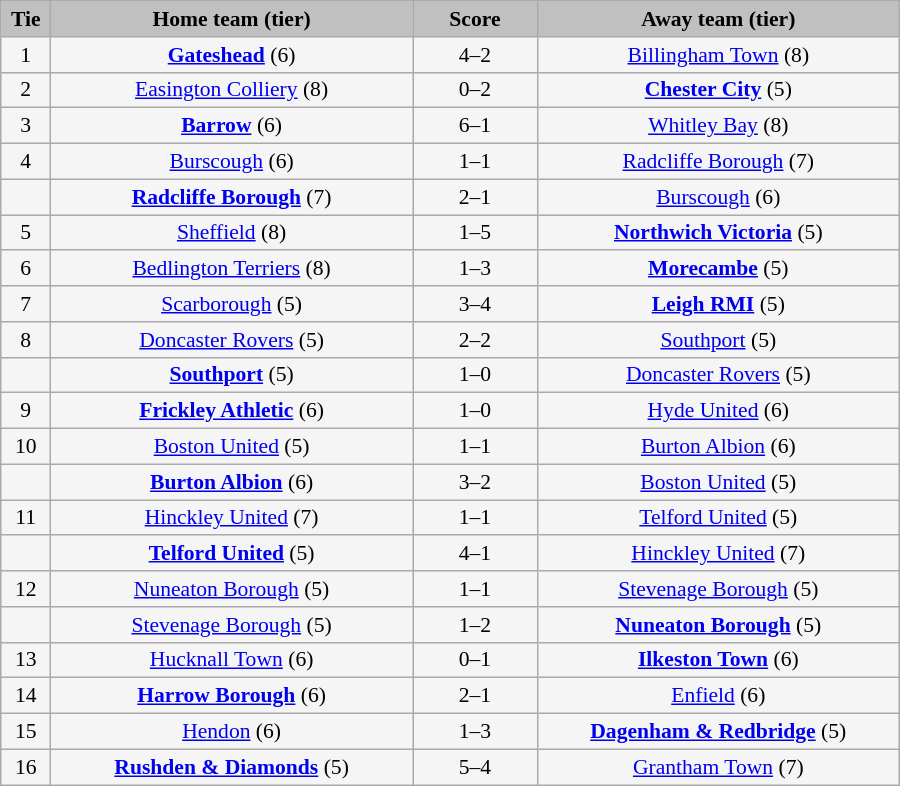<table class="wikitable" style="width: 600px; background:WhiteSmoke; text-align:center; font-size:90%">
<tr>
<td scope="col" style="width:  5.00%; background:silver;"><strong>Tie</strong></td>
<td scope="col" style="width: 36.25%; background:silver;"><strong>Home team (tier)</strong></td>
<td scope="col" style="width: 12.50%; background:silver;"><strong>Score</strong></td>
<td scope="col" style="width: 36.25%; background:silver;"><strong>Away team (tier)</strong></td>
</tr>
<tr>
<td>1</td>
<td><strong><a href='#'>Gateshead</a></strong> (6)</td>
<td>4–2</td>
<td><a href='#'>Billingham Town</a> (8)</td>
</tr>
<tr>
<td>2</td>
<td><a href='#'>Easington Colliery</a> (8)</td>
<td>0–2</td>
<td><strong><a href='#'>Chester City</a></strong> (5)</td>
</tr>
<tr>
<td>3</td>
<td><strong><a href='#'>Barrow</a></strong> (6)</td>
<td>6–1</td>
<td><a href='#'>Whitley Bay</a> (8)</td>
</tr>
<tr>
<td>4</td>
<td><a href='#'>Burscough</a> (6)</td>
<td>1–1</td>
<td><a href='#'>Radcliffe Borough</a> (7)</td>
</tr>
<tr>
<td><em></em></td>
<td><strong><a href='#'>Radcliffe Borough</a></strong> (7)</td>
<td>2–1</td>
<td><a href='#'>Burscough</a> (6)</td>
</tr>
<tr>
<td>5</td>
<td><a href='#'>Sheffield</a> (8)</td>
<td>1–5</td>
<td><strong><a href='#'>Northwich Victoria</a></strong> (5)</td>
</tr>
<tr>
<td>6</td>
<td><a href='#'>Bedlington Terriers</a> (8)</td>
<td>1–3</td>
<td><strong><a href='#'>Morecambe</a></strong> (5)</td>
</tr>
<tr>
<td>7</td>
<td><a href='#'>Scarborough</a> (5)</td>
<td>3–4</td>
<td><strong><a href='#'>Leigh RMI</a></strong> (5)</td>
</tr>
<tr>
<td>8</td>
<td><a href='#'>Doncaster Rovers</a> (5)</td>
<td>2–2</td>
<td><a href='#'>Southport</a> (5)</td>
</tr>
<tr>
<td><em></em></td>
<td><strong><a href='#'>Southport</a></strong> (5)</td>
<td>1–0</td>
<td><a href='#'>Doncaster Rovers</a> (5)</td>
</tr>
<tr>
<td>9</td>
<td><strong><a href='#'>Frickley Athletic</a></strong> (6)</td>
<td>1–0</td>
<td><a href='#'>Hyde United</a> (6)</td>
</tr>
<tr>
<td>10</td>
<td><a href='#'>Boston United</a> (5)</td>
<td>1–1</td>
<td><a href='#'>Burton Albion</a> (6)</td>
</tr>
<tr>
<td><em></em></td>
<td><strong><a href='#'>Burton Albion</a></strong> (6)</td>
<td>3–2</td>
<td><a href='#'>Boston United</a> (5)</td>
</tr>
<tr>
<td>11</td>
<td><a href='#'>Hinckley United</a> (7)</td>
<td>1–1</td>
<td><a href='#'>Telford United</a> (5)</td>
</tr>
<tr>
<td><em></em></td>
<td><strong><a href='#'>Telford United</a></strong> (5)</td>
<td>4–1</td>
<td><a href='#'>Hinckley United</a> (7)</td>
</tr>
<tr>
<td>12</td>
<td><a href='#'>Nuneaton Borough</a> (5)</td>
<td>1–1</td>
<td><a href='#'>Stevenage Borough</a> (5)</td>
</tr>
<tr>
<td><em></em></td>
<td><a href='#'>Stevenage Borough</a> (5)</td>
<td>1–2</td>
<td><strong><a href='#'>Nuneaton Borough</a></strong> (5)</td>
</tr>
<tr>
<td>13</td>
<td><a href='#'>Hucknall Town</a> (6)</td>
<td>0–1</td>
<td><strong><a href='#'>Ilkeston Town</a></strong> (6)</td>
</tr>
<tr>
<td>14</td>
<td><strong><a href='#'>Harrow Borough</a></strong> (6)</td>
<td>2–1</td>
<td><a href='#'>Enfield</a> (6)</td>
</tr>
<tr>
<td>15</td>
<td><a href='#'>Hendon</a> (6)</td>
<td>1–3</td>
<td><strong><a href='#'>Dagenham & Redbridge</a></strong> (5)</td>
</tr>
<tr>
<td>16</td>
<td><strong><a href='#'>Rushden & Diamonds</a></strong> (5)</td>
<td>5–4</td>
<td><a href='#'>Grantham Town</a> (7)</td>
</tr>
</table>
